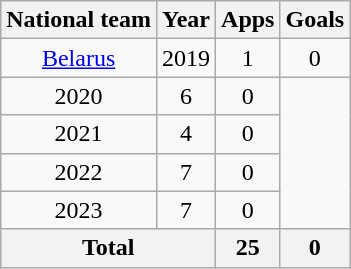<table class="wikitable" style="text-align:center">
<tr>
<th>National team</th>
<th>Year</th>
<th>Apps</th>
<th>Goals</th>
</tr>
<tr>
<td><a href='#'>Belarus</a></td>
<td>2019</td>
<td>1</td>
<td>0</td>
</tr>
<tr>
<td>2020</td>
<td>6</td>
<td>0</td>
</tr>
<tr>
<td>2021</td>
<td>4</td>
<td>0</td>
</tr>
<tr>
<td>2022</td>
<td>7</td>
<td>0</td>
</tr>
<tr>
<td>2023</td>
<td>7</td>
<td>0</td>
</tr>
<tr>
<th colspan="2">Total</th>
<th>25</th>
<th>0</th>
</tr>
</table>
